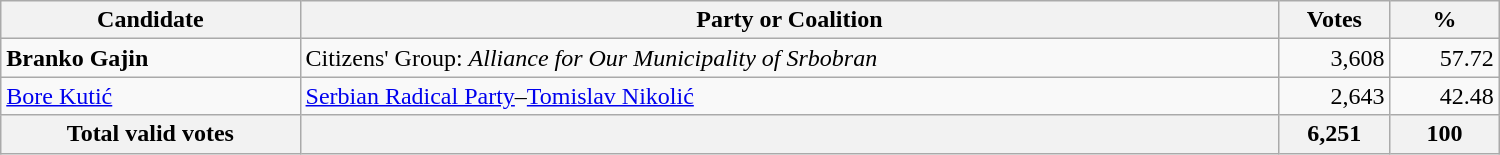<table style="width:1000px;" class="wikitable">
<tr>
<th>Candidate</th>
<th>Party or Coalition</th>
<th>Votes</th>
<th>%</th>
</tr>
<tr>
<td align="left"><strong>Branko Gajin</strong></td>
<td align="left">Citizens' Group: <em>Alliance for Our Municipality of Srbobran</em></td>
<td align="right">3,608</td>
<td align="right">57.72</td>
</tr>
<tr>
<td align="left"><a href='#'>Bore Kutić</a></td>
<td align="left"><a href='#'>Serbian Radical Party</a>–<a href='#'>Tomislav Nikolić</a></td>
<td align="right">2,643</td>
<td align="right">42.48</td>
</tr>
<tr>
<th align="left">Total valid votes</th>
<th align="left"></th>
<th align="right">6,251</th>
<th align="right">100</th>
</tr>
</table>
